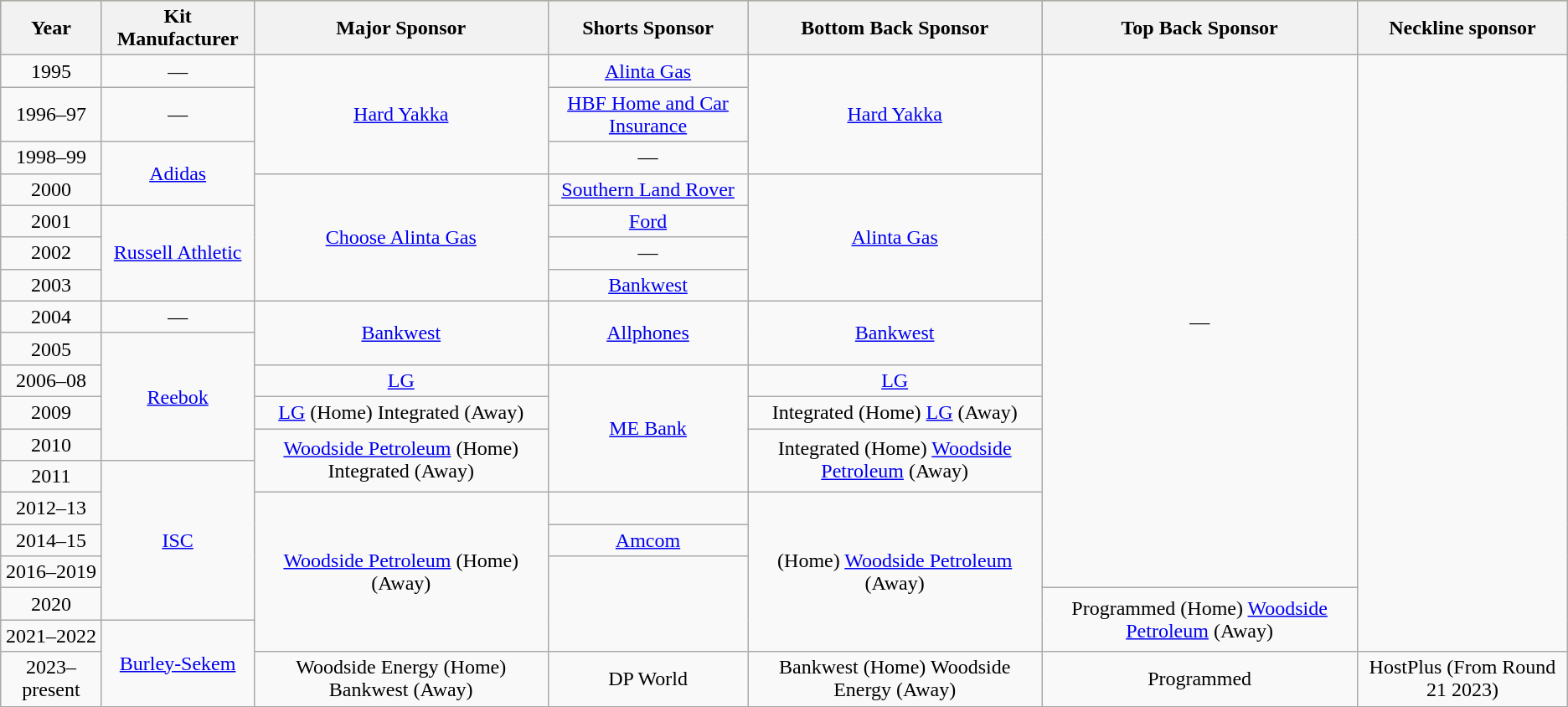<table class="wikitable sortable" style="text-align:center">
<tr style="background:#bdb76b;">
<th>Year</th>
<th>Kit Manufacturer</th>
<th>Major Sponsor</th>
<th>Shorts Sponsor</th>
<th>Bottom Back Sponsor</th>
<th>Top Back Sponsor</th>
<th>Neckline sponsor</th>
</tr>
<tr>
<td>1995</td>
<td>—</td>
<td rowspan="3"><a href='#'>Hard Yakka</a></td>
<td><a href='#'>Alinta Gas</a></td>
<td rowspan=3><a href='#'>Hard Yakka</a></td>
<td rowspan=16>—</td>
</tr>
<tr>
<td>1996–97</td>
<td>—</td>
<td><a href='#'>HBF Home and Car Insurance</a></td>
</tr>
<tr>
<td>1998–99</td>
<td rowspan="2"><a href='#'>Adidas</a></td>
<td>—</td>
</tr>
<tr>
<td>2000</td>
<td rowspan=4><a href='#'>Choose Alinta Gas</a></td>
<td><a href='#'>Southern Land Rover</a></td>
<td rowspan=4><a href='#'>Alinta Gas</a></td>
</tr>
<tr>
<td>2001</td>
<td rowspan=3><a href='#'>Russell Athletic</a></td>
<td><a href='#'>Ford</a></td>
</tr>
<tr>
<td>2002</td>
<td>—</td>
</tr>
<tr>
<td>2003</td>
<td><a href='#'>Bankwest</a></td>
</tr>
<tr>
<td>2004</td>
<td>—</td>
<td rowspan="2"><a href='#'>Bankwest</a></td>
<td rowspan=2><a href='#'>Allphones</a></td>
<td rowspan=2><a href='#'>Bankwest</a></td>
</tr>
<tr>
<td>2005</td>
<td rowspan=4><a href='#'>Reebok</a></td>
</tr>
<tr>
<td>2006–08</td>
<td><a href='#'>LG</a></td>
<td rowspan=4><a href='#'>ME Bank</a></td>
<td><a href='#'>LG</a></td>
</tr>
<tr>
<td>2009</td>
<td><a href='#'>LG</a> (Home) Integrated (Away)</td>
<td>Integrated (Home) <a href='#'>LG</a> (Away)</td>
</tr>
<tr>
<td>2010</td>
<td rowspan=2><a href='#'>Woodside Petroleum</a> (Home) Integrated (Away)</td>
<td rowspan=2>Integrated (Home) <a href='#'>Woodside Petroleum</a> (Away)</td>
</tr>
<tr>
<td>2011</td>
<td rowspan=5><a href='#'>ISC</a></td>
</tr>
<tr>
<td>2012–13</td>
<td rowspan="5"><a href='#'>Woodside Petroleum</a> (Home)  (Away)</td>
<td></td>
<td rowspan="5"> (Home) <a href='#'>Woodside Petroleum</a> (Away)</td>
</tr>
<tr>
<td>2014–15</td>
<td><a href='#'>Amcom</a></td>
</tr>
<tr>
<td>2016–2019</td>
<td rowspan="3"></td>
</tr>
<tr>
<td>2020</td>
<td rowspan=2>Programmed (Home) <a href='#'>Woodside Petroleum</a> (Away)</td>
</tr>
<tr>
<td>2021–2022</td>
<td rowspan=2><a href='#'>Burley-Sekem</a></td>
</tr>
<tr>
<td>2023–present</td>
<td>Woodside Energy (Home) Bankwest (Away)</td>
<td>DP World</td>
<td>Bankwest (Home) Woodside Energy (Away)</td>
<td>Programmed</td>
<td>HostPlus (From Round 21 2023)</td>
</tr>
<tr>
</tr>
</table>
